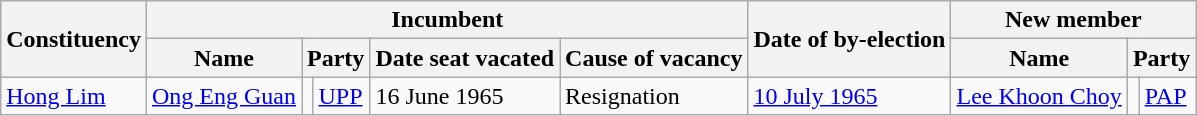<table class="wikitable" border="1">
<tr>
<th rowspan="2">Constituency</th>
<th colspan="5">Incumbent</th>
<th rowspan="2">Date of by-election</th>
<th colspan="3">New member</th>
</tr>
<tr>
<th>Name</th>
<th colspan="2">Party</th>
<th>Date seat vacated</th>
<th>Cause of vacancy</th>
<th>Name</th>
<th colspan="2">Party</th>
</tr>
<tr>
<td><a href='#'>Hong Lim</a></td>
<td><a href='#'>Ong Eng Guan</a></td>
<td></td>
<td><a href='#'>UPP</a></td>
<td>16 June 1965</td>
<td>Resignation</td>
<td><a href='#'>10 July 1965</a></td>
<td><a href='#'>Lee Khoon Choy</a></td>
<td></td>
<td><a href='#'>PAP</a></td>
</tr>
</table>
